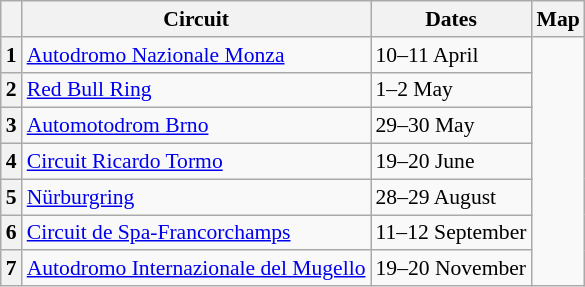<table class="wikitable" style="font-size:90%;">
<tr>
<th></th>
<th>Circuit</th>
<th>Dates</th>
<th>Map</th>
</tr>
<tr>
<th>1</th>
<td> <a href='#'>Autodromo Nazionale Monza</a></td>
<td>10–11 April</td>
<td rowspan=7></td>
</tr>
<tr>
<th>2</th>
<td> <a href='#'>Red Bull Ring</a></td>
<td>1–2 May</td>
</tr>
<tr>
<th>3</th>
<td> <a href='#'>Automotodrom Brno</a></td>
<td>29–30 May</td>
</tr>
<tr>
<th>4</th>
<td> <a href='#'>Circuit Ricardo Tormo</a></td>
<td>19–20 June</td>
</tr>
<tr>
<th>5</th>
<td> <a href='#'>Nürburgring</a></td>
<td>28–29 August</td>
</tr>
<tr>
<th>6</th>
<td> <a href='#'>Circuit de Spa-Francorchamps</a></td>
<td>11–12 September</td>
</tr>
<tr>
<th>7</th>
<td> <a href='#'>Autodromo Internazionale del Mugello</a></td>
<td>19–20 November</td>
</tr>
</table>
